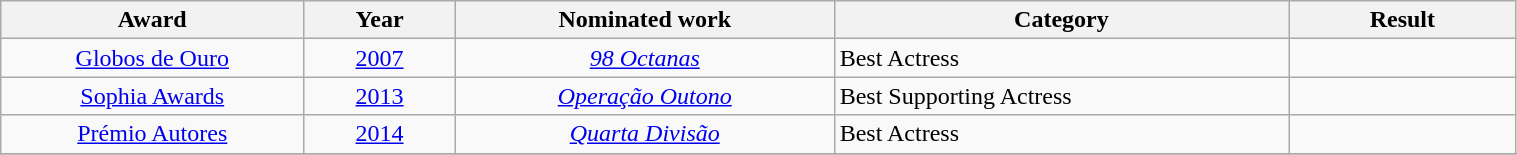<table width="80%" class="wikitable sortable">
<tr>
<th width="20%">Award</th>
<th width="10%">Year</th>
<th width="25%">Nominated work</th>
<th width="30%">Category</th>
<th width="15%">Result</th>
</tr>
<tr>
<td align="center"><a href='#'>Globos de Ouro</a></td>
<td align="center"><a href='#'>2007</a></td>
<td align="center"><em><a href='#'>98 Octanas</a></em></td>
<td>Best Actress</td>
<td></td>
</tr>
<tr>
<td align="center"><a href='#'>Sophia Awards</a></td>
<td align="center"><a href='#'>2013</a></td>
<td align="center"><em><a href='#'>Operação Outono</a></em></td>
<td>Best Supporting Actress</td>
<td></td>
</tr>
<tr>
<td align="center"><a href='#'>Prémio Autores</a></td>
<td align="center"><a href='#'>2014</a></td>
<td align="center"><em><a href='#'>Quarta Divisão</a></em></td>
<td>Best Actress</td>
<td></td>
</tr>
<tr>
</tr>
</table>
